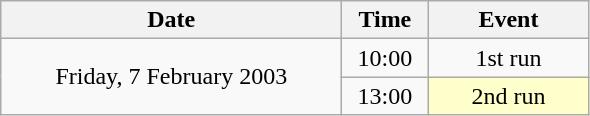<table class = "wikitable" style="text-align:center;">
<tr>
<th width=220>Date</th>
<th width=50>Time</th>
<th width=100>Event</th>
</tr>
<tr>
<td rowspan=2>Friday, 7 February 2003</td>
<td>10:00</td>
<td>1st run</td>
</tr>
<tr>
<td>13:00</td>
<td bgcolor=ffffcc>2nd run</td>
</tr>
</table>
